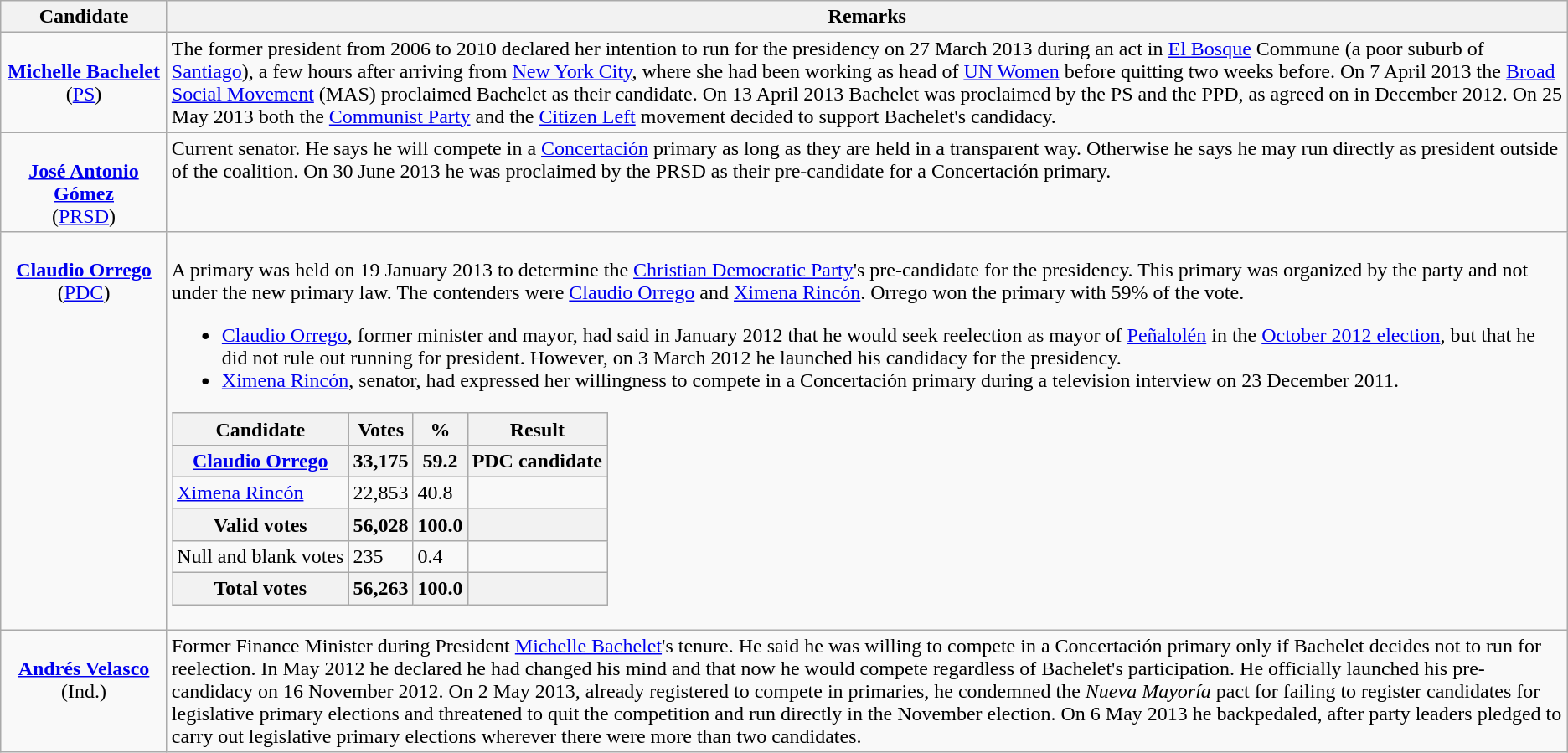<table class="wikitable">
<tr>
<th width="125">Candidate</th>
<th>Remarks</th>
</tr>
<tr valign="top">
<td align="center"><br><strong><a href='#'>Michelle Bachelet</a></strong><br>(<a href='#'>PS</a>)</td>
<td>The former president from 2006 to 2010 declared her intention to run for the presidency on 27 March 2013 during an act in <a href='#'>El Bosque</a> Commune (a poor suburb of <a href='#'>Santiago</a>), a few hours after arriving from <a href='#'>New York City</a>, where she had been working as head of <a href='#'>UN Women</a> before quitting two weeks before. On 7 April 2013 the <a href='#'>Broad Social Movement</a> (MAS) proclaimed Bachelet as their candidate. On 13 April 2013 Bachelet was proclaimed by the PS and the PPD, as agreed on in December 2012. On 25 May 2013 both the <a href='#'>Communist Party</a> and the <a href='#'>Citizen Left</a> movement decided to support Bachelet's candidacy.</td>
</tr>
<tr valign="top">
<td align="center"><br><strong><a href='#'>José Antonio Gómez</a></strong><br>(<a href='#'>PRSD</a>)</td>
<td>Current senator. He says he will compete in a <a href='#'>Concertación</a> primary as long as they are held in a transparent way. Otherwise he says he may run directly as president outside of the coalition. On 30 June 2013 he was proclaimed by the PRSD as their pre-candidate for a Concertación primary.</td>
</tr>
<tr valign="top">
<td align="center"><br><strong><a href='#'>Claudio Orrego</a></strong><br>(<a href='#'>PDC</a>)</td>
<td><br>A primary was held on 19 January 2013 to determine the <a href='#'>Christian Democratic Party</a>'s pre-candidate for the presidency. This primary was organized by the party and not under the new primary law. The contenders were <a href='#'>Claudio Orrego</a> and <a href='#'>Ximena Rincón</a>. Orrego won the primary with 59% of the vote.<ul><li><a href='#'>Claudio Orrego</a>, former minister and mayor, had said in January 2012 that he would seek reelection as mayor of <a href='#'>Peñalolén</a> in the <a href='#'>October 2012 election</a>, but that he did not rule out running for president. However, on 3 March 2012 he launched his candidacy for the presidency.</li><li><a href='#'>Ximena Rincón</a>, senator, had expressed her willingness to compete in a Concertación primary during a television interview on 23 December 2011.</li></ul><table class="wikitable">
<tr>
<th>Candidate</th>
<th>Votes</th>
<th>%</th>
<th>Result</th>
</tr>
<tr>
<th><a href='#'>Claudio Orrego</a></th>
<th>33,175</th>
<th>59.2</th>
<th>PDC candidate</th>
</tr>
<tr>
<td><a href='#'>Ximena Rincón</a></td>
<td>22,853</td>
<td>40.8</td>
<td></td>
</tr>
<tr>
<th>Valid votes</th>
<th>56,028</th>
<th>100.0</th>
<th></th>
</tr>
<tr>
<td>Null and blank votes</td>
<td>235</td>
<td>0.4</td>
<td></td>
</tr>
<tr>
<th>Total votes</th>
<th>56,263</th>
<th>100.0</th>
<th></th>
</tr>
</table>
</td>
</tr>
<tr valign="top">
<td align="center"><br><strong><a href='#'>Andrés Velasco</a></strong><br>(Ind.)</td>
<td>Former Finance Minister during President <a href='#'>Michelle Bachelet</a>'s tenure. He said he was willing to compete in a Concertación primary only if Bachelet decides not to run for reelection. In May 2012 he declared he had changed his mind and that now he would compete regardless of Bachelet's participation. He officially launched his pre-candidacy on 16 November 2012. On 2 May 2013, already registered to compete in primaries, he condemned the <em>Nueva Mayoría</em> pact for failing to register candidates for legislative primary elections and threatened to quit the competition and run directly in the November election. On 6 May 2013 he backpedaled, after party leaders pledged to carry out legislative primary elections wherever there were more than two candidates.</td>
</tr>
</table>
